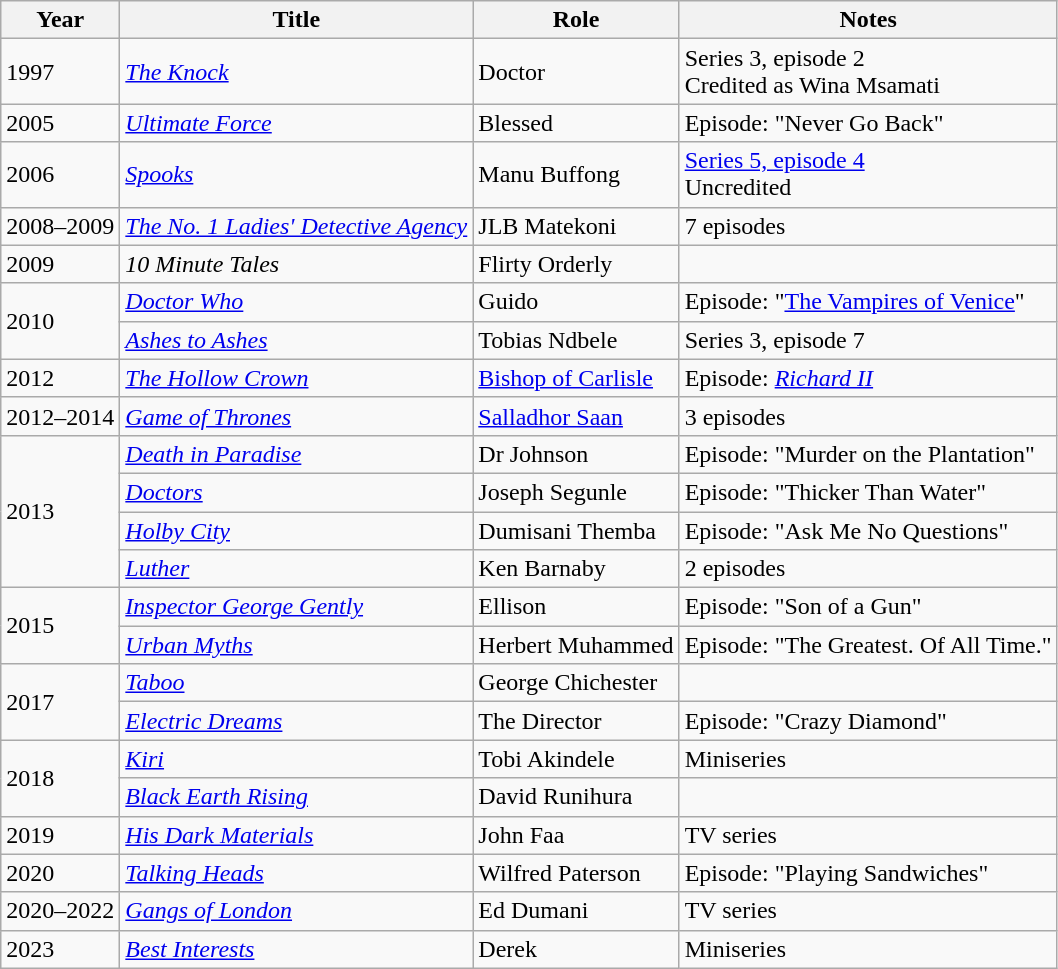<table class="wikitable sortable">
<tr>
<th>Year</th>
<th>Title</th>
<th>Role</th>
<th class="unsortable">Notes</th>
</tr>
<tr>
<td>1997</td>
<td><em><a href='#'>The Knock</a></em></td>
<td>Doctor</td>
<td>Series 3, episode 2<br>Credited as Wina Msamati</td>
</tr>
<tr>
<td>2005</td>
<td><em><a href='#'>Ultimate Force</a></em></td>
<td>Blessed</td>
<td>Episode: "Never Go Back"</td>
</tr>
<tr>
<td>2006</td>
<td><em><a href='#'>Spooks</a></em></td>
<td>Manu Buffong</td>
<td><a href='#'>Series 5, episode 4</a><br>Uncredited</td>
</tr>
<tr>
<td>2008–2009</td>
<td><em><a href='#'>The No. 1 Ladies' Detective Agency</a></em></td>
<td>JLB Matekoni</td>
<td>7 episodes</td>
</tr>
<tr>
<td>2009</td>
<td><em>10 Minute Tales</em></td>
<td>Flirty Orderly</td>
<td></td>
</tr>
<tr>
<td rowspan="2">2010</td>
<td><em><a href='#'>Doctor Who</a></em></td>
<td>Guido</td>
<td>Episode: "<a href='#'>The Vampires of Venice</a>"</td>
</tr>
<tr>
<td><em><a href='#'>Ashes to Ashes</a></em></td>
<td>Tobias Ndbele</td>
<td>Series 3, episode 7</td>
</tr>
<tr>
<td>2012</td>
<td><em><a href='#'>The Hollow Crown</a></em></td>
<td><a href='#'>Bishop of Carlisle</a></td>
<td>Episode: <em><a href='#'>Richard II</a></em></td>
</tr>
<tr>
<td>2012–2014</td>
<td><em><a href='#'>Game of Thrones</a></em></td>
<td><a href='#'>Salladhor Saan</a></td>
<td>3 episodes</td>
</tr>
<tr>
<td rowspan="4">2013</td>
<td><em><a href='#'>Death in Paradise</a></em></td>
<td>Dr Johnson</td>
<td>Episode: "Murder on the Plantation"</td>
</tr>
<tr>
<td><em><a href='#'>Doctors</a></em></td>
<td>Joseph Segunle</td>
<td>Episode: "Thicker Than Water"</td>
</tr>
<tr>
<td><em><a href='#'>Holby City</a></em></td>
<td>Dumisani Themba</td>
<td>Episode: "Ask Me No Questions"</td>
</tr>
<tr>
<td><em><a href='#'>Luther</a></em></td>
<td>Ken Barnaby</td>
<td>2 episodes</td>
</tr>
<tr>
<td rowspan="2">2015</td>
<td><em><a href='#'>Inspector George Gently</a></em></td>
<td>Ellison</td>
<td>Episode: "Son of a Gun"</td>
</tr>
<tr>
<td><em><a href='#'>Urban Myths</a></em></td>
<td>Herbert Muhammed</td>
<td>Episode: "The Greatest. Of All Time."</td>
</tr>
<tr>
<td rowspan="2">2017</td>
<td><em><a href='#'>Taboo</a></em></td>
<td>George Chichester</td>
<td></td>
</tr>
<tr>
<td><em><a href='#'>Electric Dreams</a></em></td>
<td>The Director</td>
<td>Episode: "Crazy Diamond"</td>
</tr>
<tr>
<td rowspan="2">2018</td>
<td><em><a href='#'>Kiri</a></em></td>
<td>Tobi Akindele</td>
<td>Miniseries</td>
</tr>
<tr>
<td><em><a href='#'>Black Earth Rising</a></em></td>
<td>David Runihura</td>
<td></td>
</tr>
<tr>
<td>2019</td>
<td><em><a href='#'>His Dark Materials</a></em></td>
<td>John Faa</td>
<td>TV series</td>
</tr>
<tr>
<td>2020</td>
<td><em><a href='#'>Talking Heads</a></em></td>
<td>Wilfred Paterson</td>
<td>Episode: "Playing Sandwiches"</td>
</tr>
<tr>
<td>2020–2022</td>
<td><em><a href='#'>Gangs of London</a></em></td>
<td>Ed Dumani</td>
<td>TV series</td>
</tr>
<tr>
<td>2023</td>
<td><em><a href='#'>Best Interests</a></em></td>
<td>Derek</td>
<td>Miniseries</td>
</tr>
</table>
